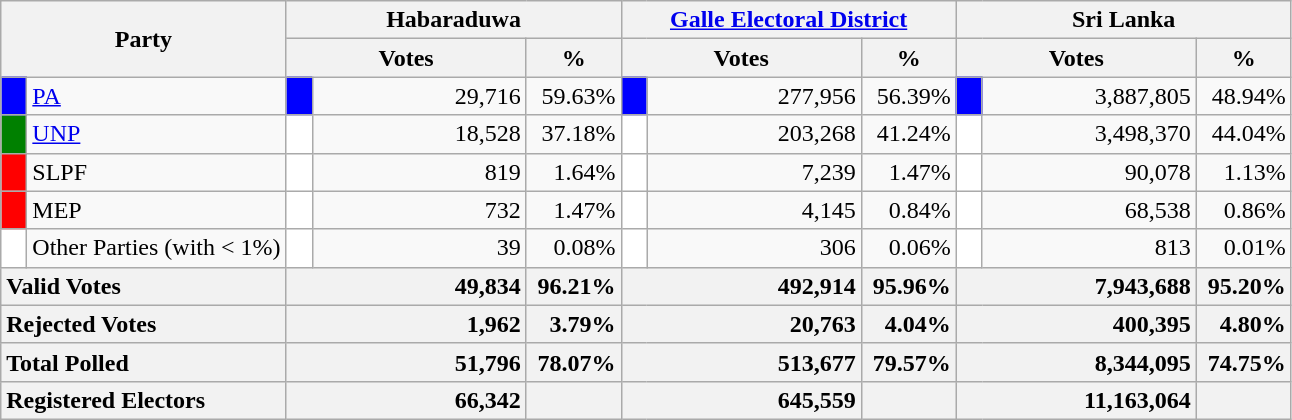<table class="wikitable">
<tr>
<th colspan="2" width="144px"rowspan="2">Party</th>
<th colspan="3" width="216px">Habaraduwa</th>
<th colspan="3" width="216px"><a href='#'>Galle Electoral District</a></th>
<th colspan="3" width="216px">Sri Lanka</th>
</tr>
<tr>
<th colspan="2" width="144px">Votes</th>
<th>%</th>
<th colspan="2" width="144px">Votes</th>
<th>%</th>
<th colspan="2" width="144px">Votes</th>
<th>%</th>
</tr>
<tr>
<td style="background-color:blue;" width="10px"></td>
<td style="text-align:left;"><a href='#'>PA</a></td>
<td style="background-color:blue;" width="10px"></td>
<td style="text-align:right;">29,716</td>
<td style="text-align:right;">59.63%</td>
<td style="background-color:blue;" width="10px"></td>
<td style="text-align:right;">277,956</td>
<td style="text-align:right;">56.39%</td>
<td style="background-color:blue;" width="10px"></td>
<td style="text-align:right;">3,887,805</td>
<td style="text-align:right;">48.94%</td>
</tr>
<tr>
<td style="background-color:green;" width="10px"></td>
<td style="text-align:left;"><a href='#'>UNP</a></td>
<td style="background-color:white;" width="10px"></td>
<td style="text-align:right;">18,528</td>
<td style="text-align:right;">37.18%</td>
<td style="background-color:white;" width="10px"></td>
<td style="text-align:right;">203,268</td>
<td style="text-align:right;">41.24%</td>
<td style="background-color:white;" width="10px"></td>
<td style="text-align:right;">3,498,370</td>
<td style="text-align:right;">44.04%</td>
</tr>
<tr>
<td style="background-color:red;" width="10px"></td>
<td style="text-align:left;">SLPF</td>
<td style="background-color:white;" width="10px"></td>
<td style="text-align:right;">819</td>
<td style="text-align:right;">1.64%</td>
<td style="background-color:white;" width="10px"></td>
<td style="text-align:right;">7,239</td>
<td style="text-align:right;">1.47%</td>
<td style="background-color:white;" width="10px"></td>
<td style="text-align:right;">90,078</td>
<td style="text-align:right;">1.13%</td>
</tr>
<tr>
<td style="background-color:red;" width="10px"></td>
<td style="text-align:left;">MEP</td>
<td style="background-color:white;" width="10px"></td>
<td style="text-align:right;">732</td>
<td style="text-align:right;">1.47%</td>
<td style="background-color:white;" width="10px"></td>
<td style="text-align:right;">4,145</td>
<td style="text-align:right;">0.84%</td>
<td style="background-color:white;" width="10px"></td>
<td style="text-align:right;">68,538</td>
<td style="text-align:right;">0.86%</td>
</tr>
<tr>
<td style="background-color:white;" width="10px"></td>
<td style="text-align:left;">Other Parties (with < 1%)</td>
<td style="background-color:white;" width="10px"></td>
<td style="text-align:right;">39</td>
<td style="text-align:right;">0.08%</td>
<td style="background-color:white;" width="10px"></td>
<td style="text-align:right;">306</td>
<td style="text-align:right;">0.06%</td>
<td style="background-color:white;" width="10px"></td>
<td style="text-align:right;">813</td>
<td style="text-align:right;">0.01%</td>
</tr>
<tr>
<th colspan="2" width="144px"style="text-align:left;">Valid Votes</th>
<th style="text-align:right;"colspan="2" width="144px">49,834</th>
<th style="text-align:right;">96.21%</th>
<th style="text-align:right;"colspan="2" width="144px">492,914</th>
<th style="text-align:right;">95.96%</th>
<th style="text-align:right;"colspan="2" width="144px">7,943,688</th>
<th style="text-align:right;">95.20%</th>
</tr>
<tr>
<th colspan="2" width="144px"style="text-align:left;">Rejected Votes</th>
<th style="text-align:right;"colspan="2" width="144px">1,962</th>
<th style="text-align:right;">3.79%</th>
<th style="text-align:right;"colspan="2" width="144px">20,763</th>
<th style="text-align:right;">4.04%</th>
<th style="text-align:right;"colspan="2" width="144px">400,395</th>
<th style="text-align:right;">4.80%</th>
</tr>
<tr>
<th colspan="2" width="144px"style="text-align:left;">Total Polled</th>
<th style="text-align:right;"colspan="2" width="144px">51,796</th>
<th style="text-align:right;">78.07%</th>
<th style="text-align:right;"colspan="2" width="144px">513,677</th>
<th style="text-align:right;">79.57%</th>
<th style="text-align:right;"colspan="2" width="144px">8,344,095</th>
<th style="text-align:right;">74.75%</th>
</tr>
<tr>
<th colspan="2" width="144px"style="text-align:left;">Registered Electors</th>
<th style="text-align:right;"colspan="2" width="144px">66,342</th>
<th></th>
<th style="text-align:right;"colspan="2" width="144px">645,559</th>
<th></th>
<th style="text-align:right;"colspan="2" width="144px">11,163,064</th>
<th></th>
</tr>
</table>
